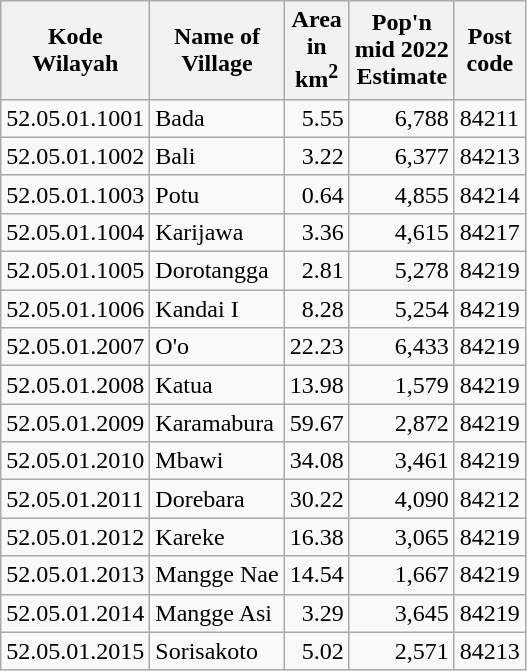<table class="wikitable">
<tr>
<th>Kode <br>Wilayah</th>
<th>Name of<br>Village</th>
<th>Area <br>in<br> km<sup>2</sup></th>
<th>Pop'n <br>mid 2022<br>Estimate</th>
<th>Post<br>code</th>
</tr>
<tr>
<td>52.05.01.1001</td>
<td>Bada</td>
<td align="right">5.55</td>
<td align="right">6,788</td>
<td>84211</td>
</tr>
<tr>
<td>52.05.01.1002</td>
<td>Bali</td>
<td align="right">3.22</td>
<td align="right">6,377</td>
<td>84213</td>
</tr>
<tr>
<td>52.05.01.1003</td>
<td>Potu</td>
<td align="right">0.64</td>
<td align="right">4,855</td>
<td>84214</td>
</tr>
<tr>
<td>52.05.01.1004</td>
<td>Karijawa</td>
<td align="right">3.36</td>
<td align="right">4,615</td>
<td>84217</td>
</tr>
<tr>
<td>52.05.01.1005</td>
<td>Dorotangga</td>
<td align="right">2.81</td>
<td align="right">5,278</td>
<td>84219</td>
</tr>
<tr>
<td>52.05.01.1006</td>
<td>Kandai I</td>
<td align="right">8.28</td>
<td align="right">5,254</td>
<td>84219</td>
</tr>
<tr>
<td>52.05.01.2007</td>
<td>O'o</td>
<td align="right">22.23</td>
<td align="right">6,433</td>
<td>84219</td>
</tr>
<tr>
<td>52.05.01.2008</td>
<td>Katua</td>
<td align="right">13.98</td>
<td align="right">1,579</td>
<td>84219</td>
</tr>
<tr>
<td>52.05.01.2009</td>
<td>Karamabura</td>
<td align="right">59.67</td>
<td align="right">2,872</td>
<td>84219</td>
</tr>
<tr>
<td>52.05.01.2010</td>
<td>Mbawi</td>
<td align="right">34.08</td>
<td align="right">3,461</td>
<td>84219</td>
</tr>
<tr>
<td>52.05.01.2011</td>
<td>Dorebara</td>
<td align="right">30.22</td>
<td align="right">4,090</td>
<td>84212</td>
</tr>
<tr>
<td>52.05.01.2012</td>
<td>Kareke</td>
<td align="right">16.38</td>
<td align="right">3,065</td>
<td>84219</td>
</tr>
<tr>
<td>52.05.01.2013</td>
<td>Mangge Nae</td>
<td align="right">14.54</td>
<td align="right">1,667</td>
<td>84219</td>
</tr>
<tr>
<td>52.05.01.2014</td>
<td>Mangge Asi</td>
<td align="right">3.29</td>
<td align="right">3,645</td>
<td>84219</td>
</tr>
<tr>
<td>52.05.01.2015</td>
<td>Sorisakoto</td>
<td align="right">5.02</td>
<td align="right">2,571</td>
<td>84213</td>
</tr>
</table>
